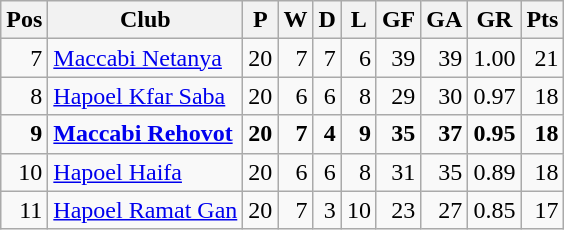<table class="wikitable" style="text-align:right">
<tr>
<th>Pos</th>
<th>Club</th>
<th>P</th>
<th>W</th>
<th>D</th>
<th>L</th>
<th>GF</th>
<th>GA</th>
<th>GR</th>
<th>Pts</th>
</tr>
<tr>
<td>7</td>
<td align=left><a href='#'>Maccabi Netanya</a></td>
<td>20</td>
<td>7</td>
<td>7</td>
<td>6</td>
<td>39</td>
<td>39</td>
<td>1.00</td>
<td>21</td>
</tr>
<tr>
<td>8</td>
<td align=left><a href='#'>Hapoel Kfar Saba</a></td>
<td>20</td>
<td>6</td>
<td>6</td>
<td>8</td>
<td>29</td>
<td>30</td>
<td>0.97</td>
<td>18</td>
</tr>
<tr>
<td><strong>9</strong></td>
<td align=left><strong><a href='#'>Maccabi Rehovot</a></strong></td>
<td><strong>20</strong></td>
<td><strong>7</strong></td>
<td><strong>4</strong></td>
<td><strong>9</strong></td>
<td><strong>35</strong></td>
<td><strong>37</strong></td>
<td><strong>0.95</strong></td>
<td><strong>18</strong></td>
</tr>
<tr>
<td>10</td>
<td align=left><a href='#'>Hapoel Haifa</a></td>
<td>20</td>
<td>6</td>
<td>6</td>
<td>8</td>
<td>31</td>
<td>35</td>
<td>0.89</td>
<td>18</td>
</tr>
<tr>
<td>11</td>
<td align=left><a href='#'>Hapoel Ramat Gan</a></td>
<td>20</td>
<td>7</td>
<td>3</td>
<td>10</td>
<td>23</td>
<td>27</td>
<td>0.85</td>
<td>17</td>
</tr>
</table>
